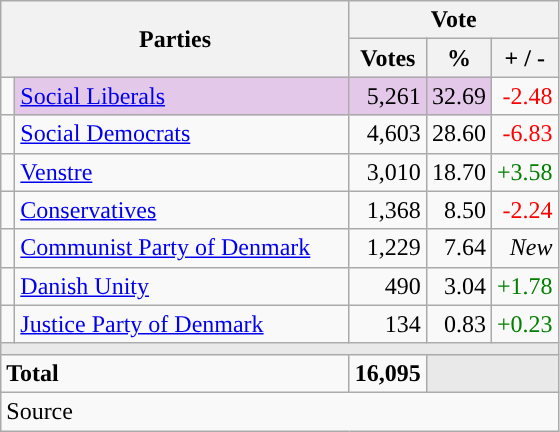<table class="wikitable" style="text-align:right;">
<tr>
<th style="text-align:centre;" rowspan="2" colspan="2" width="225">Parties</th>
<th colspan="3">Vote</th>
</tr>
<tr>
<th width="15">Votes</th>
<th width="15">%</th>
<th width="15">+ / -</th>
</tr>
<tr>
<td width="2" style="color:inherit;background:"></td>
<td bgcolor=#e3c8e9  align="left"><a href='#'>Social Liberals</a></td>
<td bgcolor=#e3c8e9>5,261</td>
<td bgcolor=#e3c8e9>32.69</td>
<td style=color:red;>-2.48</td>
</tr>
<tr>
<td width="2" style="color:inherit;background:"></td>
<td align="left"><a href='#'>Social Democrats</a></td>
<td>4,603</td>
<td>28.60</td>
<td style=color:red;>-6.83</td>
</tr>
<tr>
<td width="2" style="color:inherit;background:"></td>
<td align="left"><a href='#'>Venstre</a></td>
<td>3,010</td>
<td>18.70</td>
<td style=color:green;>+3.58</td>
</tr>
<tr>
<td width="2" style="color:inherit;background:"></td>
<td align="left"><a href='#'>Conservatives</a></td>
<td>1,368</td>
<td>8.50</td>
<td style=color:red;>-2.24</td>
</tr>
<tr>
<td width="2" style="color:inherit;background:"></td>
<td align="left"><a href='#'>Communist Party of Denmark</a></td>
<td>1,229</td>
<td>7.64</td>
<td><em>New</em></td>
</tr>
<tr>
<td width="2" style="color:inherit;background:"></td>
<td align="left"><a href='#'>Danish Unity</a></td>
<td>490</td>
<td>3.04</td>
<td style=color:green;>+1.78</td>
</tr>
<tr>
<td width="2" style="color:inherit;background:"></td>
<td align="left"><a href='#'>Justice Party of Denmark</a></td>
<td>134</td>
<td>0.83</td>
<td style=color:green;>+0.23</td>
</tr>
<tr>
<td colspan="7" bgcolor="#E9E9E9"></td>
</tr>
<tr>
<td align="left" colspan="2"><strong>Total</strong></td>
<td><strong>16,095</strong></td>
<td bgcolor="#E9E9E9" colspan="2"></td>
</tr>
<tr>
<td align="left" colspan="6">Source</td>
</tr>
</table>
